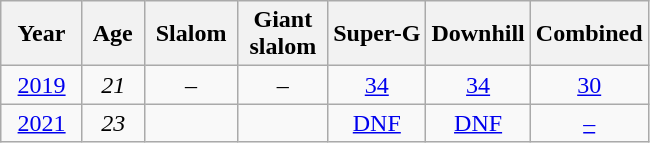<table class=wikitable style="text-align:center">
<tr>
<th>  Year  </th>
<th> Age </th>
<th> Slalom </th>
<th> Giant <br> slalom </th>
<th>Super-G</th>
<th>Downhill</th>
<th>Combined</th>
</tr>
<tr>
<td><a href='#'>2019</a></td>
<td><em>21</em></td>
<td>–</td>
<td>–</td>
<td><a href='#'>34</a></td>
<td><a href='#'>34</a></td>
<td><a href='#'>30</a></td>
</tr>
<tr>
<td><a href='#'>2021</a></td>
<td><em>23</em></td>
<td></td>
<td></td>
<td><a href='#'>DNF</a></td>
<td><a href='#'>DNF</a></td>
<td><a href='#'>–</a></td>
</tr>
</table>
